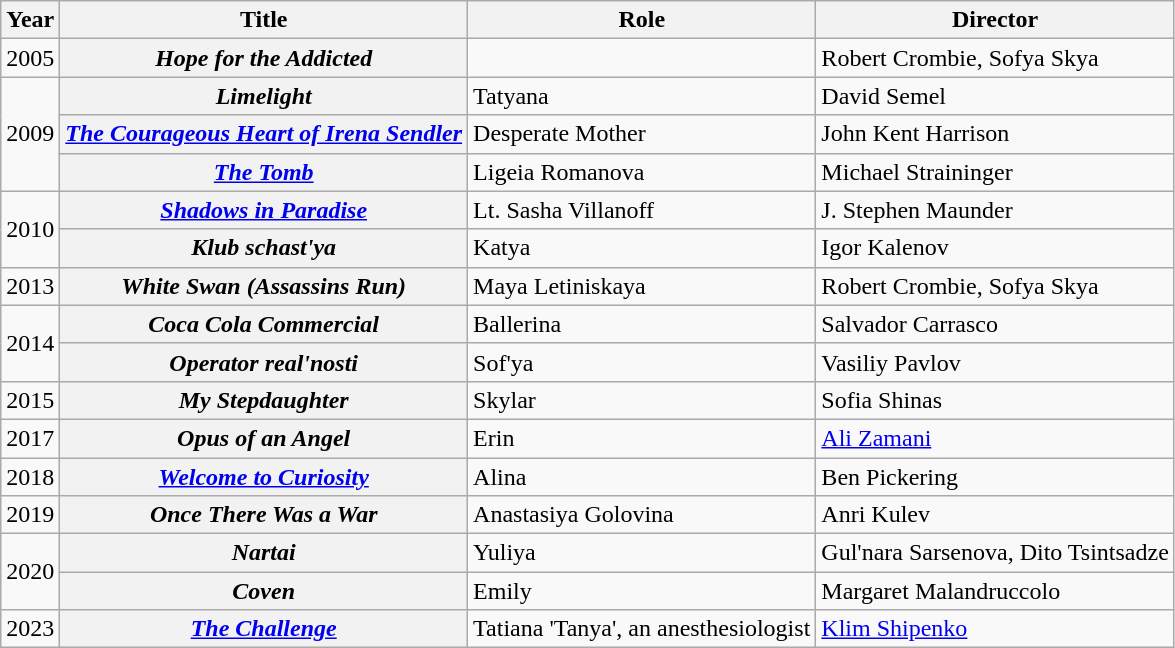<table class="wikitable sortable plainrowheaders">
<tr>
<th scope=col>Year</th>
<th scope=col>Title</th>
<th scope=col>Role</th>
<th scope=col class=unsortable>Director</th>
</tr>
<tr>
<td>2005</td>
<th scope=row><em>Hope for the Addicted</em></th>
<td></td>
<td>Robert Crombie, Sofya Skya</td>
</tr>
<tr>
<td rowspan=3>2009</td>
<th scope=row><em>Limelight</em></th>
<td>Tatyana</td>
<td>David Semel</td>
</tr>
<tr>
<th scope=row><em><a href='#'>The Courageous Heart of Irena Sendler</a></em></th>
<td>Desperate Mother</td>
<td>John Kent Harrison</td>
</tr>
<tr>
<th scope=row><em><a href='#'>The Tomb</a></em></th>
<td>Ligeia Romanova</td>
<td>Michael Straininger</td>
</tr>
<tr>
<td rowspan="2">2010</td>
<th scope=row><em><a href='#'>Shadows in Paradise</a></em></th>
<td>Lt. Sasha Villanoff</td>
<td>J. Stephen Maunder</td>
</tr>
<tr>
<th scope=row><em>Klub schast'ya</em></th>
<td>Katya</td>
<td>Igor Kalenov</td>
</tr>
<tr>
<td>2013</td>
<th scope=row><em>White Swan (Assassins Run)</em></th>
<td>Maya Letiniskaya</td>
<td>Robert Crombie, Sofya Skya</td>
</tr>
<tr>
<td rowspan="2">2014</td>
<th scope=row><em>Coca Cola Commercial</em></th>
<td>Ballerina</td>
<td>Salvador Carrasco</td>
</tr>
<tr>
<th scope=row><em>Operator real'nosti</em></th>
<td>Sof'ya</td>
<td>Vasiliy Pavlov</td>
</tr>
<tr>
<td>2015</td>
<th scope=row><em>My Stepdaughter</em></th>
<td>Skylar</td>
<td>Sofia Shinas</td>
</tr>
<tr>
<td>2017</td>
<th scope=row><em>Opus of an Angel</em></th>
<td>Erin</td>
<td><a href='#'>Ali Zamani</a></td>
</tr>
<tr>
<td>2018</td>
<th scope=row><em><a href='#'>Welcome to Curiosity</a></em></th>
<td>Alina</td>
<td>Ben Pickering</td>
</tr>
<tr>
<td>2019</td>
<th scope=row><em>Once There Was a War</em></th>
<td>Anastasiya Golovina</td>
<td>Anri Kulev</td>
</tr>
<tr>
<td rowspan="2">2020</td>
<th scope=row><em>Nartai</em></th>
<td>Yuliya</td>
<td>Gul'nara Sarsenova, Dito Tsintsadze</td>
</tr>
<tr>
<th scope=row><em>Coven</em></th>
<td>Emily</td>
<td>Margaret Malandruccolo</td>
</tr>
<tr>
<td>2023</td>
<th scope=row><em><a href='#'>The Challenge</a></em></th>
<td>Tatiana 'Tanya', an anesthesiologist</td>
<td><a href='#'>Klim Shipenko</a></td>
</tr>
</table>
